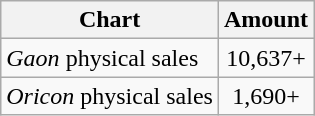<table class="wikitable">
<tr>
<th>Chart</th>
<th>Amount</th>
</tr>
<tr>
<td><em>Gaon</em> physical sales</td>
<td align="center">10,637+ </td>
</tr>
<tr>
<td><em>Oricon</em> physical sales</td>
<td align="center">1,690+</td>
</tr>
</table>
